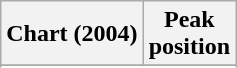<table class="wikitable sortable plainrowheaders" style="text-align:center">
<tr>
<th scope="col">Chart (2004)</th>
<th scope="col">Peak<br> position</th>
</tr>
<tr>
</tr>
<tr>
</tr>
<tr>
</tr>
<tr>
</tr>
<tr>
</tr>
<tr>
</tr>
<tr>
</tr>
<tr>
</tr>
<tr>
</tr>
<tr>
</tr>
<tr>
</tr>
<tr>
</tr>
<tr>
</tr>
<tr>
</tr>
<tr>
</tr>
<tr>
</tr>
<tr>
</tr>
</table>
